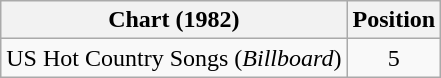<table class="wikitable">
<tr>
<th>Chart (1982)</th>
<th>Position</th>
</tr>
<tr>
<td>US Hot Country Songs (<em>Billboard</em>)</td>
<td align="center">5</td>
</tr>
</table>
